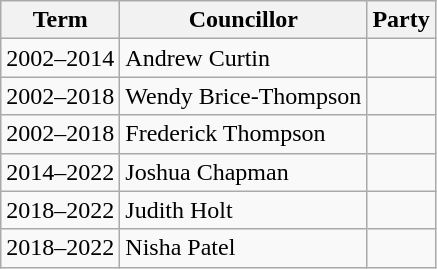<table class="wikitable">
<tr>
<th>Term</th>
<th>Councillor</th>
<th colspan=2>Party</th>
</tr>
<tr>
<td>2002–2014</td>
<td>Andrew Curtin</td>
<td></td>
</tr>
<tr>
<td>2002–2018</td>
<td>Wendy Brice-Thompson</td>
<td></td>
</tr>
<tr>
<td>2002–2018</td>
<td>Frederick Thompson</td>
<td></td>
</tr>
<tr>
<td>2014–2022</td>
<td>Joshua Chapman</td>
<td></td>
</tr>
<tr>
<td>2018–2022</td>
<td>Judith Holt</td>
<td></td>
</tr>
<tr>
<td>2018–2022</td>
<td>Nisha Patel</td>
<td></td>
</tr>
</table>
